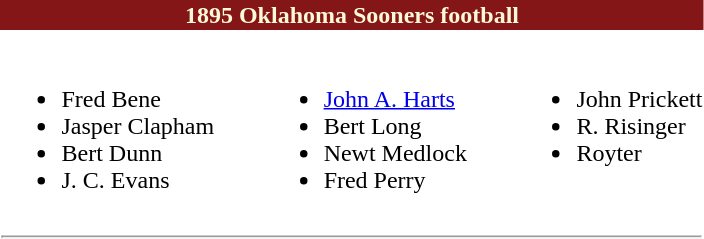<table class="toccolours" style="text-align: left;">
<tr>
<td colspan=11 style="color:#FDF9D8;background:#841617; text-align: center"><strong>1895 Oklahoma Sooners football</strong></td>
</tr>
<tr>
<td valign="top"><br><ul><li>Fred Bene</li><li>Jasper Clapham</li><li>Bert Dunn</li><li>J. C. Evans</li></ul></td>
<td width="25"> </td>
<td valign="top"><br><ul><li><a href='#'>John A. Harts</a></li><li>Bert Long</li><li>Newt Medlock</li><li>Fred Perry</li></ul></td>
<td width="25"> </td>
<td valign="top"><br><ul><li>John Prickett</li><li>R. Risinger</li><li>Royter</li></ul></td>
</tr>
<tr>
<td colspan="7"><hr></td>
</tr>
</table>
